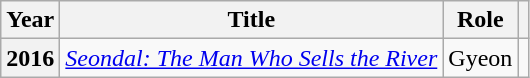<table class="wikitable plainrowheaders">
<tr>
<th scope="col">Year</th>
<th scope="col">Title</th>
<th scope="col">Role</th>
<th scope="col" class="unsortable"></th>
</tr>
<tr>
<th scope="row">2016</th>
<td><em><a href='#'>Seondal: The Man Who Sells the River</a></em></td>
<td>Gyeon</td>
<td style="text-align:center"></td>
</tr>
</table>
